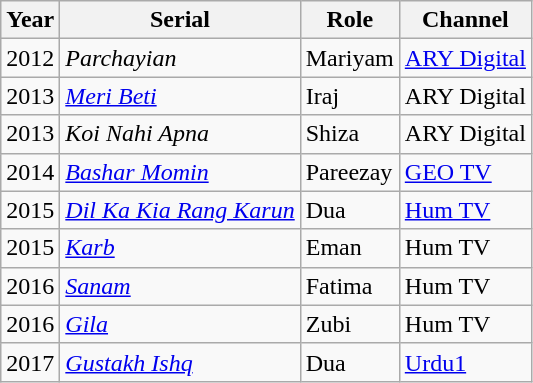<table class="wikitable">
<tr>
<th>Year</th>
<th>Serial</th>
<th>Role</th>
<th>Channel</th>
</tr>
<tr>
<td>2012</td>
<td><em>Parchayian</em></td>
<td>Mariyam</td>
<td><a href='#'>ARY Digital</a></td>
</tr>
<tr>
<td>2013</td>
<td><em><a href='#'>Meri Beti</a></em></td>
<td>Iraj</td>
<td>ARY Digital</td>
</tr>
<tr>
<td>2013</td>
<td><em>Koi Nahi Apna</em></td>
<td>Shiza</td>
<td>ARY Digital</td>
</tr>
<tr>
<td>2014</td>
<td><em><a href='#'>Bashar Momin</a></em></td>
<td>Pareezay</td>
<td><a href='#'>GEO TV</a></td>
</tr>
<tr>
<td>2015</td>
<td><em><a href='#'>Dil Ka Kia Rang Karun</a></em></td>
<td>Dua</td>
<td><a href='#'>Hum TV</a></td>
</tr>
<tr>
<td>2015</td>
<td><em><a href='#'>Karb</a></em></td>
<td>Eman</td>
<td>Hum TV</td>
</tr>
<tr>
<td>2016</td>
<td><a href='#'><em>Sanam</em></a></td>
<td>Fatima</td>
<td>Hum TV</td>
</tr>
<tr>
<td>2016</td>
<td><a href='#'><em>Gila</em></a></td>
<td>Zubi</td>
<td>Hum TV</td>
</tr>
<tr>
<td>2017</td>
<td><em><a href='#'>Gustakh Ishq</a></em></td>
<td>Dua</td>
<td><a href='#'>Urdu1</a></td>
</tr>
</table>
